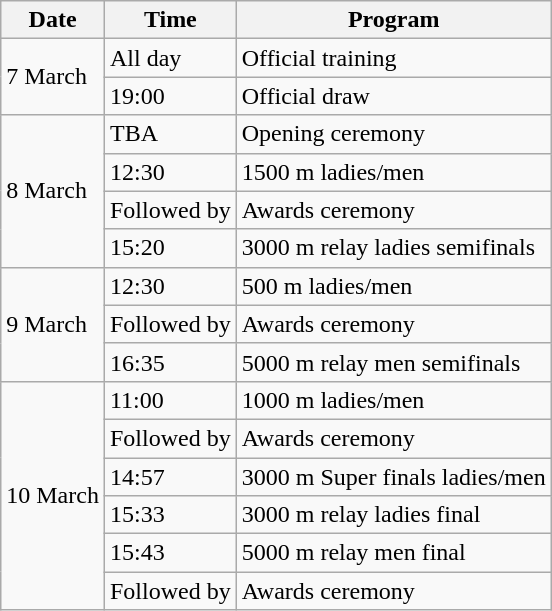<table class="wikitable">
<tr>
<th>Date</th>
<th>Time</th>
<th>Program</th>
</tr>
<tr>
<td rowspan=2>7 March</td>
<td>All day</td>
<td>Official training</td>
</tr>
<tr>
<td>19:00</td>
<td>Official draw</td>
</tr>
<tr>
<td rowspan=4>8 March</td>
<td>TBA</td>
<td>Opening ceremony</td>
</tr>
<tr>
<td>12:30</td>
<td>1500 m ladies/men</td>
</tr>
<tr>
<td>Followed by</td>
<td>Awards ceremony</td>
</tr>
<tr>
<td>15:20</td>
<td>3000 m relay ladies semifinals</td>
</tr>
<tr>
<td rowspan=3>9 March</td>
<td>12:30</td>
<td>500 m ladies/men</td>
</tr>
<tr>
<td>Followed by</td>
<td>Awards ceremony</td>
</tr>
<tr>
<td>16:35</td>
<td>5000 m relay men semifinals</td>
</tr>
<tr>
<td rowspan=6>10 March</td>
<td>11:00</td>
<td>1000 m ladies/men</td>
</tr>
<tr>
<td>Followed by</td>
<td>Awards ceremony</td>
</tr>
<tr>
<td>14:57</td>
<td>3000 m Super finals ladies/men</td>
</tr>
<tr>
<td>15:33</td>
<td>3000 m relay ladies final</td>
</tr>
<tr>
<td>15:43</td>
<td>5000 m relay men final</td>
</tr>
<tr>
<td>Followed by</td>
<td>Awards ceremony</td>
</tr>
</table>
